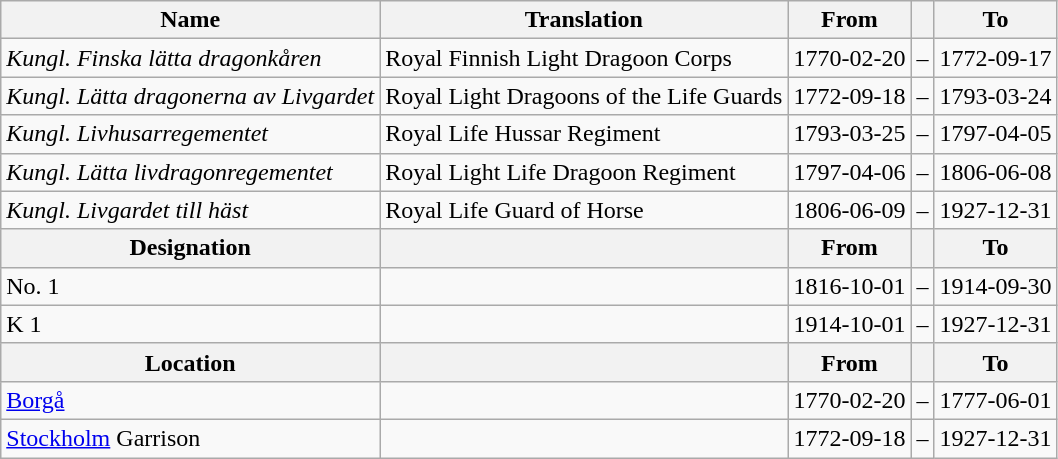<table class="wikitable">
<tr>
<th style="font-weight:bold;">Name</th>
<th style="font-weight:bold;">Translation</th>
<th style="text-align: center; font-weight:bold;">From</th>
<th></th>
<th style="text-align: center; font-weight:bold;">To</th>
</tr>
<tr>
<td style="font-style:italic;">Kungl. Finska lätta dragonkåren</td>
<td>Royal Finnish Light Dragoon Corps</td>
<td>1770-02-20</td>
<td>–</td>
<td>1772-09-17</td>
</tr>
<tr>
<td style="font-style:italic;">Kungl. Lätta dragonerna av Livgardet</td>
<td>Royal Light Dragoons of the Life Guards</td>
<td>1772-09-18</td>
<td>–</td>
<td>1793-03-24</td>
</tr>
<tr>
<td style="font-style:italic;">Kungl. Livhusarregementet</td>
<td>Royal Life Hussar Regiment</td>
<td>1793-03-25</td>
<td>–</td>
<td>1797-04-05</td>
</tr>
<tr>
<td style="font-style:italic;">Kungl. Lätta livdragonregementet</td>
<td>Royal Light Life Dragoon Regiment</td>
<td>1797-04-06</td>
<td>–</td>
<td>1806-06-08</td>
</tr>
<tr>
<td style="font-style:italic;">Kungl. Livgardet till häst</td>
<td>Royal Life Guard of Horse</td>
<td>1806-06-09</td>
<td>–</td>
<td>1927-12-31</td>
</tr>
<tr>
<th style="font-weight:bold;">Designation</th>
<th style="font-weight:bold;"></th>
<th style="text-align: center; font-weight:bold;">From</th>
<th></th>
<th style="text-align: center; font-weight:bold;">To</th>
</tr>
<tr>
<td>No. 1</td>
<td></td>
<td style="text-align: center;">1816-10-01</td>
<td style="text-align: center;">–</td>
<td style="text-align: center;">1914-09-30</td>
</tr>
<tr>
<td>K 1</td>
<td></td>
<td style="text-align: center;">1914-10-01</td>
<td style="text-align: center;">–</td>
<td style="text-align: center;">1927-12-31</td>
</tr>
<tr>
<th style="font-weight:bold;">Location</th>
<th style="font-weight:bold;"></th>
<th style="text-align: center; font-weight:bold;">From</th>
<th></th>
<th style="text-align: center; font-weight:bold;">To</th>
</tr>
<tr>
<td><a href='#'>Borgå</a></td>
<td></td>
<td style="text-align: center;">1770-02-20</td>
<td style="text-align: center;">–</td>
<td style="text-align: center;">1777-06-01</td>
</tr>
<tr>
<td><a href='#'>Stockholm</a> Garrison</td>
<td></td>
<td style="text-align: center;">1772-09-18</td>
<td style="text-align: center;">–</td>
<td style="text-align: center;">1927-12-31</td>
</tr>
</table>
